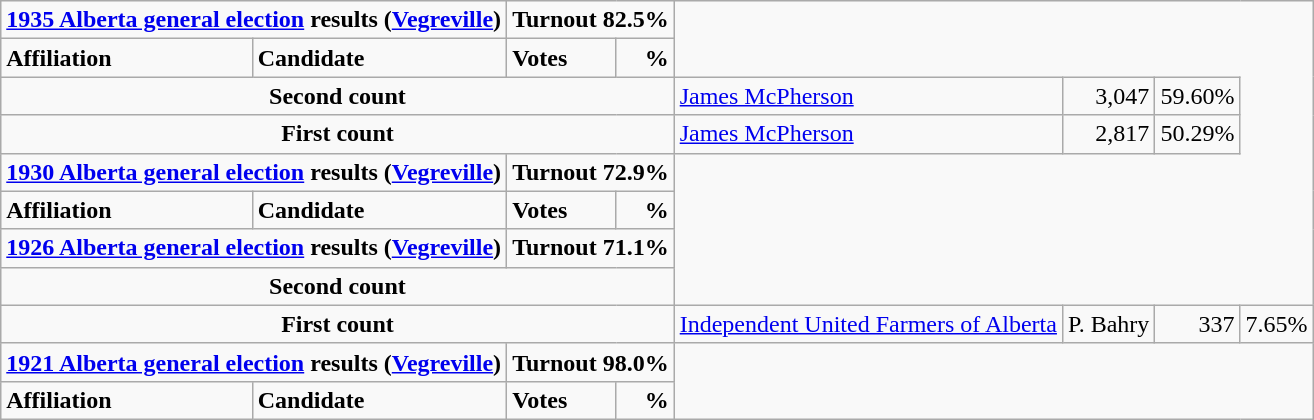<table class="wikitable">
<tr>
<td colspan="3" align=center><strong><a href='#'>1935 Alberta general election</a> results (<a href='#'>Vegreville</a>)</strong></td>
<td colspan="2"><span><strong>Turnout 82.5%</strong></span></td>
</tr>
<tr>
<td colspan="2" rowspan="1" align="left" valign="top"><strong>Affiliation</strong></td>
<td valign="top"><strong>Candidate</strong></td>
<td valign="top"><strong>Votes</strong></td>
<td valign="top" align="right"><strong>%</strong></td>
</tr>
<tr>
<td colspan="5" align="center"><strong>Second count</strong><br></td>
<td><a href='#'>James McPherson</a></td>
<td align="right">3,047</td>
<td align="right">59.60%<br></td>
</tr>
<tr>
<td colspan="5" align="center"><strong>First count</strong><br></td>
<td><a href='#'>James McPherson</a></td>
<td align="right">2,817</td>
<td align="right">50.29%<br>

</td>
</tr>
<tr>
<td colspan="3" align=center><strong><a href='#'>1930 Alberta general election</a> results (<a href='#'>Vegreville</a>)</strong></td>
<td colspan="2"><span><strong>Turnout 72.9%</strong></span></td>
</tr>
<tr>
<td colspan="2" rowspan="1" align="left" valign="top"><strong>Affiliation</strong></td>
<td valign="top"><strong>Candidate</strong></td>
<td valign="top"><strong>Votes</strong></td>
<td valign="top" align="right"><strong>%</strong><br>
</td>
</tr>
<tr>
<td colspan="3" align="center"><strong><a href='#'>1926 Alberta general election</a> results (<a href='#'>Vegreville</a>)</strong></td>
<td colspan="2"><span><strong>Turnout 71.1%</strong></span></td>
</tr>
<tr>
<td colspan="5" align="center"><strong>Second count</strong><br>
</td>
</tr>
<tr>
<td colspan="5" align="center"><strong>First count</strong><br>


</td>
<td><a href='#'>Independent United Farmers of Alberta</a></td>
<td>P. Bahry</td>
<td align="right">337</td>
<td align="right">7.65%</td>
</tr>
<tr>
<td colspan="3" align=center><strong><a href='#'>1921 Alberta general election</a> results (<a href='#'>Vegreville</a>)</strong></td>
<td colspan="2"><span><strong>Turnout 98.0%</strong></span></td>
</tr>
<tr>
<td colspan="2" rowspan="1" align="left" valign="top"><strong>Affiliation</strong></td>
<td valign="top"><strong>Candidate</strong></td>
<td valign="top"><strong>Votes</strong></td>
<td valign="top" align="right"><strong>%</strong><br>
</td>
</tr>
</table>
